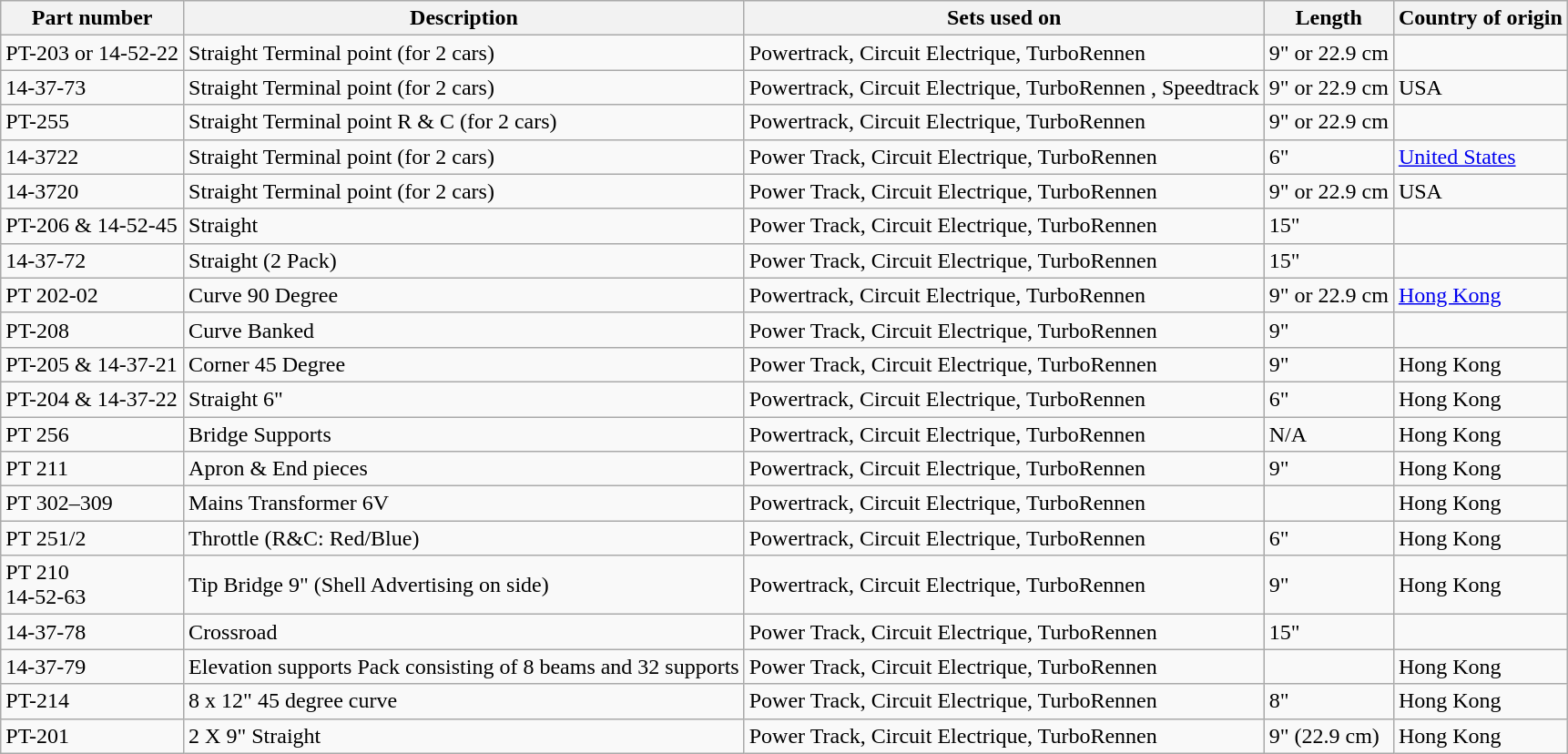<table class="wikitable">
<tr>
<th>Part number</th>
<th>Description</th>
<th>Sets used on</th>
<th>Length</th>
<th>Country of origin</th>
</tr>
<tr>
<td>PT-203 or 14-52-22</td>
<td>Straight Terminal point (for 2 cars)</td>
<td>Powertrack, Circuit Electrique, TurboRennen</td>
<td>9" or 22.9 cm</td>
<td></td>
</tr>
<tr>
<td>14-37-73</td>
<td>Straight Terminal point (for 2 cars)</td>
<td>Powertrack, Circuit Electrique, TurboRennen , Speedtrack</td>
<td>9" or 22.9 cm</td>
<td>USA</td>
</tr>
<tr>
<td>PT-255</td>
<td>Straight Terminal point R & C (for 2 cars)</td>
<td>Powertrack, Circuit Electrique, TurboRennen</td>
<td>9" or 22.9 cm</td>
<td></td>
</tr>
<tr>
<td>14-3722</td>
<td>Straight Terminal point (for 2 cars)</td>
<td>Power Track, Circuit Electrique, TurboRennen</td>
<td>6"</td>
<td><a href='#'>United States</a></td>
</tr>
<tr>
<td>14-3720</td>
<td>Straight Terminal point (for 2 cars)</td>
<td>Power Track, Circuit Electrique, TurboRennen</td>
<td>9" or 22.9 cm</td>
<td>USA</td>
</tr>
<tr>
<td>PT-206 & 14-52-45</td>
<td>Straight</td>
<td>Power Track, Circuit Electrique, TurboRennen</td>
<td>15"</td>
<td></td>
</tr>
<tr>
<td>14-37-72</td>
<td>Straight (2 Pack)</td>
<td>Power Track, Circuit Electrique, TurboRennen</td>
<td>15"</td>
<td></td>
</tr>
<tr>
<td>PT 202-02</td>
<td>Curve 90 Degree</td>
<td>Powertrack, Circuit Electrique, TurboRennen</td>
<td>9" or 22.9 cm</td>
<td><a href='#'>Hong Kong</a></td>
</tr>
<tr>
<td>PT-208</td>
<td>Curve Banked</td>
<td>Power Track, Circuit Electrique, TurboRennen</td>
<td>9"</td>
<td></td>
</tr>
<tr>
<td>PT-205 & 14-37-21</td>
<td>Corner 45 Degree</td>
<td>Power Track, Circuit Electrique, TurboRennen</td>
<td>9"</td>
<td>Hong Kong</td>
</tr>
<tr>
<td>PT-204 & 14-37-22</td>
<td>Straight 6"</td>
<td>Powertrack, Circuit Electrique, TurboRennen</td>
<td>6"</td>
<td>Hong Kong</td>
</tr>
<tr>
<td>PT 256</td>
<td>Bridge Supports</td>
<td>Powertrack, Circuit Electrique, TurboRennen</td>
<td>N/A</td>
<td>Hong Kong</td>
</tr>
<tr>
<td>PT 211</td>
<td>Apron & End pieces</td>
<td>Powertrack, Circuit Electrique, TurboRennen</td>
<td>9"</td>
<td>Hong Kong</td>
</tr>
<tr>
<td>PT 302–309</td>
<td>Mains Transformer 6V</td>
<td>Powertrack, Circuit Electrique, TurboRennen</td>
<td></td>
<td>Hong Kong</td>
</tr>
<tr>
<td>PT 251/2</td>
<td>Throttle (R&C: Red/Blue)</td>
<td>Powertrack, Circuit Electrique, TurboRennen</td>
<td>6"</td>
<td>Hong Kong</td>
</tr>
<tr>
<td>PT 210<br>14-52-63</td>
<td>Tip Bridge 9" (Shell Advertising on side)</td>
<td>Powertrack, Circuit Electrique, TurboRennen</td>
<td>9"</td>
<td>Hong Kong</td>
</tr>
<tr>
<td>14-37-78</td>
<td>Crossroad</td>
<td>Power Track, Circuit Electrique, TurboRennen</td>
<td>15"</td>
<td></td>
</tr>
<tr>
<td>14-37-79</td>
<td>Elevation supports Pack consisting of 8 beams and 32 supports</td>
<td>Power Track, Circuit Electrique, TurboRennen</td>
<td></td>
<td>Hong Kong</td>
</tr>
<tr>
<td>PT-214</td>
<td>8 x 12" 45 degree curve</td>
<td>Power Track, Circuit Electrique, TurboRennen</td>
<td>8"</td>
<td>Hong Kong</td>
</tr>
<tr>
<td>PT-201</td>
<td>2 X 9" Straight</td>
<td>Power Track, Circuit Electrique, TurboRennen</td>
<td>9" (22.9 cm)</td>
<td>Hong Kong</td>
</tr>
</table>
